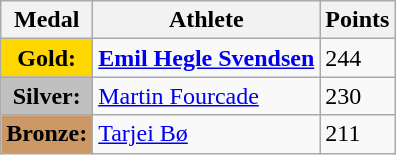<table class="wikitable">
<tr>
<th><strong>Medal</strong></th>
<th><strong>Athlete</strong></th>
<th><strong>Points</strong></th>
</tr>
<tr>
<td style="text-align:center;background-color:gold;"><strong>Gold:</strong></td>
<td> <strong><a href='#'>Emil Hegle Svendsen</a></strong></td>
<td>244</td>
</tr>
<tr>
<td style="text-align:center;background-color:silver;"><strong>Silver:</strong></td>
<td> <a href='#'>Martin Fourcade</a></td>
<td>230</td>
</tr>
<tr>
<td style="text-align:center;background-color:#CC9966;"><strong>Bronze:</strong></td>
<td> <a href='#'>Tarjei Bø</a></td>
<td>211</td>
</tr>
</table>
